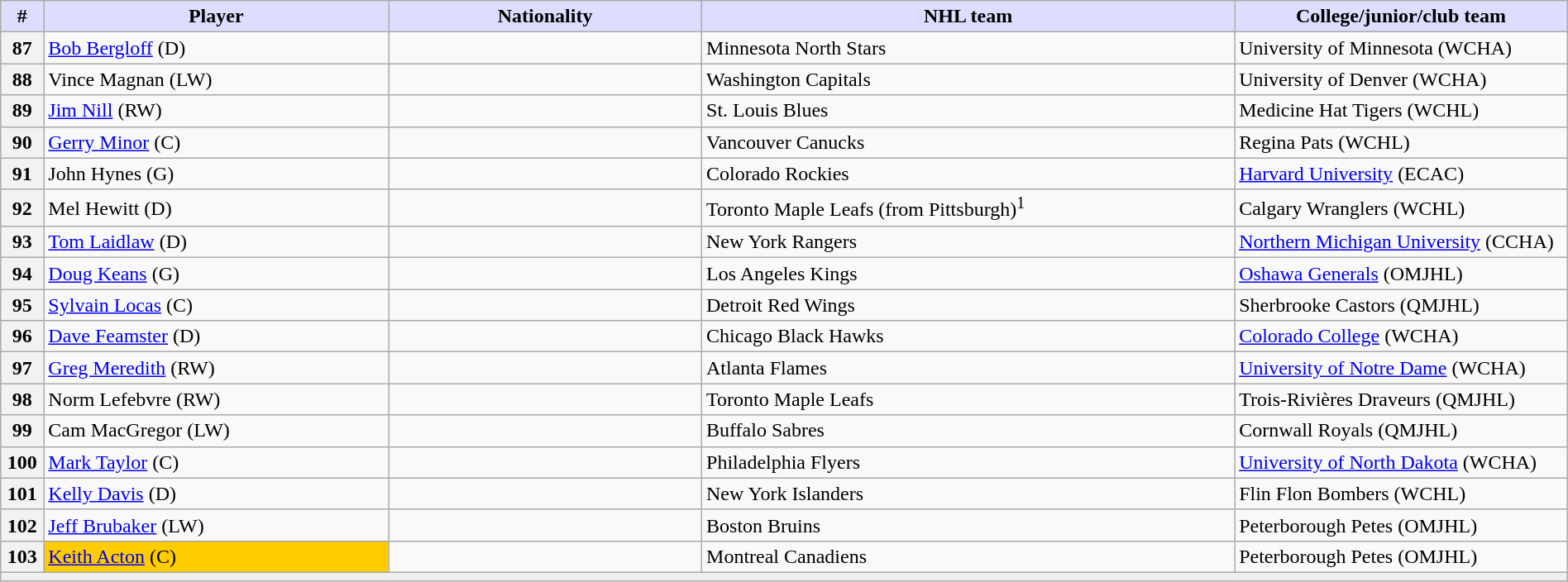<table class="wikitable" style="width: 100%">
<tr>
<th style="background:#ddf; width:2.75%;">#</th>
<th style="background:#ddf; width:22.0%;">Player</th>
<th style="background:#ddf; width:20.0%;">Nationality</th>
<th style="background:#ddf; width:34.0%;">NHL team</th>
<th style="background:#ddf; width:100.0%;">College/junior/club team</th>
</tr>
<tr>
<th>87</th>
<td><a href='#'>Bob Bergloff</a> (D)</td>
<td></td>
<td>Minnesota North Stars</td>
<td>University of Minnesota (WCHA)</td>
</tr>
<tr>
<th>88</th>
<td>Vince Magnan (LW)</td>
<td></td>
<td>Washington Capitals</td>
<td>University of Denver (WCHA)</td>
</tr>
<tr>
<th>89</th>
<td><a href='#'>Jim Nill</a> (RW)</td>
<td></td>
<td>St. Louis Blues</td>
<td>Medicine Hat Tigers (WCHL)</td>
</tr>
<tr>
<th>90</th>
<td><a href='#'>Gerry Minor</a> (C)</td>
<td></td>
<td>Vancouver Canucks</td>
<td>Regina Pats (WCHL)</td>
</tr>
<tr>
<th>91</th>
<td>John Hynes (G)</td>
<td></td>
<td>Colorado Rockies</td>
<td><a href='#'>Harvard University</a> (ECAC)</td>
</tr>
<tr>
<th>92</th>
<td>Mel Hewitt (D)</td>
<td></td>
<td>Toronto Maple Leafs (from Pittsburgh)<sup>1</sup></td>
<td>Calgary Wranglers (WCHL)</td>
</tr>
<tr>
<th>93</th>
<td><a href='#'>Tom Laidlaw</a> (D)</td>
<td></td>
<td>New York Rangers</td>
<td><a href='#'>Northern Michigan University</a> (CCHA)</td>
</tr>
<tr>
<th>94</th>
<td><a href='#'>Doug Keans</a> (G)</td>
<td></td>
<td>Los Angeles Kings</td>
<td><a href='#'>Oshawa Generals</a> (OMJHL)</td>
</tr>
<tr>
<th>95</th>
<td><a href='#'>Sylvain Locas</a> (C)</td>
<td></td>
<td>Detroit Red Wings</td>
<td>Sherbrooke Castors (QMJHL)</td>
</tr>
<tr>
<th>96</th>
<td><a href='#'>Dave Feamster</a> (D)</td>
<td></td>
<td>Chicago Black Hawks</td>
<td><a href='#'>Colorado College</a> (WCHA)</td>
</tr>
<tr>
<th>97</th>
<td><a href='#'>Greg Meredith</a> (RW)</td>
<td></td>
<td>Atlanta Flames</td>
<td><a href='#'>University of Notre Dame</a> (WCHA)</td>
</tr>
<tr>
<th>98</th>
<td>Norm Lefebvre (RW)</td>
<td></td>
<td>Toronto Maple Leafs</td>
<td>Trois-Rivières Draveurs (QMJHL)</td>
</tr>
<tr>
<th>99</th>
<td>Cam MacGregor (LW)</td>
<td></td>
<td>Buffalo Sabres</td>
<td>Cornwall Royals (QMJHL)</td>
</tr>
<tr>
<th>100</th>
<td><a href='#'>Mark Taylor</a> (C)</td>
<td></td>
<td>Philadelphia Flyers</td>
<td><a href='#'>University of North Dakota</a> (WCHA)</td>
</tr>
<tr>
<th>101</th>
<td><a href='#'>Kelly Davis</a> (D)</td>
<td></td>
<td>New York Islanders</td>
<td>Flin Flon Bombers (WCHL)</td>
</tr>
<tr>
<th>102</th>
<td><a href='#'>Jeff Brubaker</a> (LW)</td>
<td></td>
<td>Boston Bruins</td>
<td>Peterborough Petes (OMJHL)</td>
</tr>
<tr>
<th>103</th>
<td bgcolor="#FFCC00"><a href='#'>Keith Acton</a> (C)</td>
<td></td>
<td>Montreal Canadiens</td>
<td>Peterborough Petes (OMJHL)</td>
</tr>
<tr>
<td align=center colspan="6" bgcolor="#efefef"></td>
</tr>
</table>
